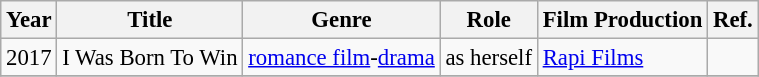<table class="wikitable" style="font-size: 95%;">
<tr>
<th>Year</th>
<th>Title</th>
<th>Genre</th>
<th>Role</th>
<th>Film Production</th>
<th>Ref.</th>
</tr>
<tr>
<td>2017</td>
<td>I Was Born To Win</td>
<td><a href='#'>romance film</a>-<a href='#'>drama</a></td>
<td>as herself</td>
<td><a href='#'>Rapi Films</a></td>
<td></td>
</tr>
<tr>
</tr>
</table>
